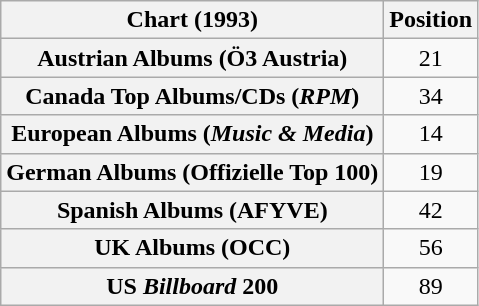<table class="wikitable sortable plainrowheaders" style="text-align:center">
<tr>
<th scope="col">Chart (1993)</th>
<th scope="col">Position</th>
</tr>
<tr>
<th scope="row">Austrian Albums (Ö3 Austria)</th>
<td>21</td>
</tr>
<tr>
<th scope="row">Canada Top Albums/CDs (<em>RPM</em>)</th>
<td>34</td>
</tr>
<tr>
<th scope="row">European Albums (<em>Music & Media</em>)</th>
<td>14</td>
</tr>
<tr>
<th scope="row">German Albums (Offizielle Top 100)</th>
<td>19</td>
</tr>
<tr>
<th scope="row">Spanish Albums (AFYVE)</th>
<td>42</td>
</tr>
<tr>
<th scope="row">UK Albums (OCC)</th>
<td>56</td>
</tr>
<tr>
<th scope="row">US <em>Billboard</em> 200</th>
<td>89</td>
</tr>
</table>
